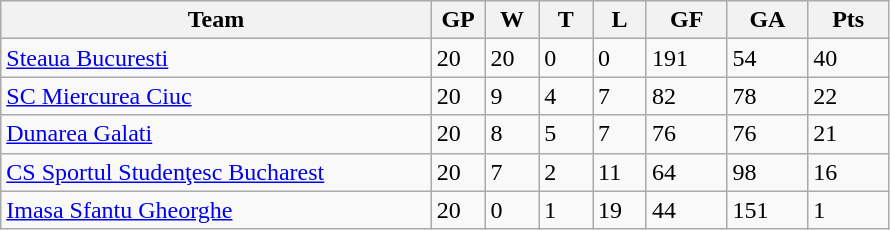<table class="wikitable">
<tr>
<th width="40%">Team</th>
<th width="5%">GP</th>
<th width="5%">W</th>
<th width="5%">T</th>
<th width="5%">L</th>
<th width="7.5%">GF</th>
<th width="7.5%">GA</th>
<th width="7.5%">Pts</th>
</tr>
<tr>
<td><a href='#'>Steaua Bucuresti</a></td>
<td>20</td>
<td>20</td>
<td>0</td>
<td>0</td>
<td>191</td>
<td>54</td>
<td>40</td>
</tr>
<tr>
<td><a href='#'>SC Miercurea Ciuc</a></td>
<td>20</td>
<td>9</td>
<td>4</td>
<td>7</td>
<td>82</td>
<td>78</td>
<td>22</td>
</tr>
<tr>
<td><a href='#'>Dunarea Galati</a></td>
<td>20</td>
<td>8</td>
<td>5</td>
<td>7</td>
<td>76</td>
<td>76</td>
<td>21</td>
</tr>
<tr>
<td><a href='#'>CS Sportul Studenţesc Bucharest</a></td>
<td>20</td>
<td>7</td>
<td>2</td>
<td>11</td>
<td>64</td>
<td>98</td>
<td>16</td>
</tr>
<tr>
<td><a href='#'>Imasa Sfantu Gheorghe</a></td>
<td>20</td>
<td>0</td>
<td>1</td>
<td>19</td>
<td>44</td>
<td>151</td>
<td>1</td>
</tr>
</table>
